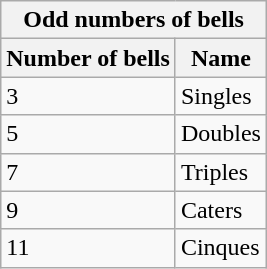<table class="wikitable" style="float: left; margin: 1em;">
<tr>
<th colspan="2">Odd numbers of bells</th>
</tr>
<tr>
<th>Number of bells</th>
<th>Name</th>
</tr>
<tr>
<td>3</td>
<td>Singles</td>
</tr>
<tr>
<td>5</td>
<td>Doubles</td>
</tr>
<tr>
<td>7</td>
<td>Triples</td>
</tr>
<tr>
<td>9</td>
<td>Caters</td>
</tr>
<tr>
<td>11</td>
<td>Cinques</td>
</tr>
</table>
